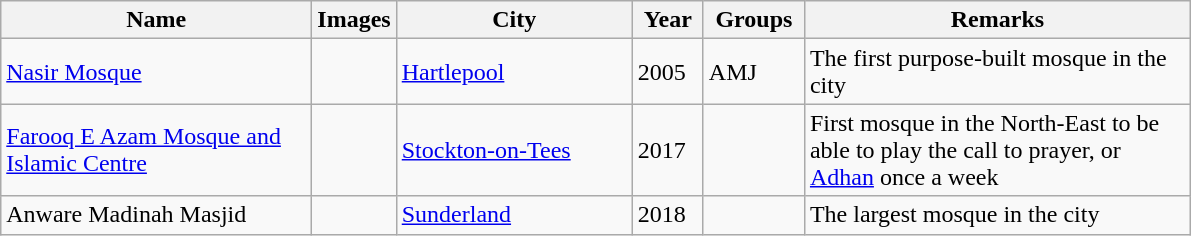<table class="wikitable sortable">
<tr>
<th width="200" align="left">Name</th>
<th align="center" class="unsortable">Images</th>
<th width="150" align="left">City</th>
<th width="40" align="left">Year</th>
<th width="60" align="left">Groups</th>
<th width="250" align="left" class="unsortable">Remarks</th>
</tr>
<tr>
<td><a href='#'>Nasir Mosque</a></td>
<td></td>
<td><a href='#'>Hartlepool</a></td>
<td>2005</td>
<td>AMJ</td>
<td>The first purpose-built mosque in the city</td>
</tr>
<tr>
<td><a href='#'>Farooq E Azam Mosque and Islamic Centre</a></td>
<td></td>
<td><a href='#'>Stockton-on-Tees</a></td>
<td>2017</td>
<td></td>
<td>First mosque in the North-East to be able to play the call to prayer, or <a href='#'>Adhan</a> once a week</td>
</tr>
<tr>
<td>Anware Madinah Masjid</td>
<td></td>
<td><a href='#'>Sunderland</a></td>
<td>2018</td>
<td></td>
<td>The largest mosque in the city</td>
</tr>
</table>
